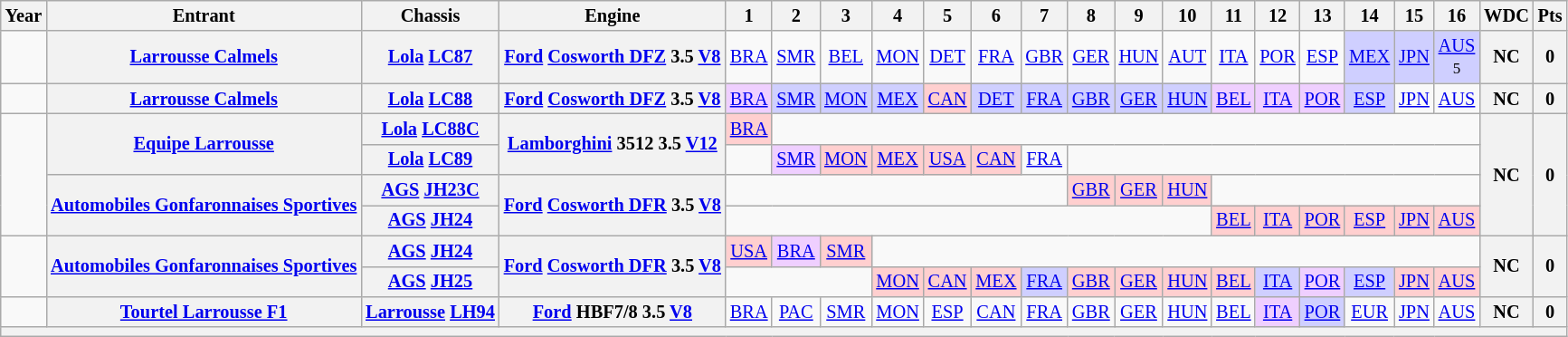<table class="wikitable" style="text-align:center; font-size:85%">
<tr>
<th>Year</th>
<th>Entrant</th>
<th>Chassis</th>
<th>Engine</th>
<th>1</th>
<th>2</th>
<th>3</th>
<th>4</th>
<th>5</th>
<th>6</th>
<th>7</th>
<th>8</th>
<th>9</th>
<th>10</th>
<th>11</th>
<th>12</th>
<th>13</th>
<th>14</th>
<th>15</th>
<th>16</th>
<th>WDC</th>
<th>Pts</th>
</tr>
<tr>
<td></td>
<th nowrap><a href='#'>Larrousse Calmels</a></th>
<th nowrap><a href='#'>Lola</a> <a href='#'>LC87</a></th>
<th nowrap><a href='#'>Ford</a> <a href='#'>Cosworth DFZ</a> 3.5 <a href='#'>V8</a></th>
<td><a href='#'>BRA</a></td>
<td><a href='#'>SMR</a></td>
<td><a href='#'>BEL</a></td>
<td><a href='#'>MON</a></td>
<td><a href='#'>DET</a></td>
<td><a href='#'>FRA</a></td>
<td><a href='#'>GBR</a></td>
<td><a href='#'>GER</a></td>
<td><a href='#'>HUN</a></td>
<td><a href='#'>AUT</a></td>
<td><a href='#'>ITA</a></td>
<td><a href='#'>POR</a></td>
<td><a href='#'>ESP</a></td>
<td style="background:#CFCFFF;"><a href='#'>MEX</a><br></td>
<td style="background:#CFCFFF;"><a href='#'>JPN</a><br></td>
<td style="background:#CFCFFF;"><a href='#'>AUS</a><br><small>5</small></td>
<th>NC</th>
<th>0</th>
</tr>
<tr>
<td></td>
<th nowrap><a href='#'>Larrousse Calmels</a></th>
<th nowrap><a href='#'>Lola</a> <a href='#'>LC88</a></th>
<th nowrap><a href='#'>Ford</a> <a href='#'>Cosworth DFZ</a> 3.5 <a href='#'>V8</a></th>
<td style="background:#EFCFFF;"><a href='#'>BRA</a><br></td>
<td style="background:#CFCFFF;"><a href='#'>SMR</a><br></td>
<td style="background:#CFCFFF;"><a href='#'>MON</a><br></td>
<td style="background:#CFCFFF;"><a href='#'>MEX</a><br></td>
<td style="background:#FFCFCF;"><a href='#'>CAN</a><br></td>
<td style="background:#CFCFFF;"><a href='#'>DET</a><br></td>
<td style="background:#CFCFFF;"><a href='#'>FRA</a><br></td>
<td style="background:#CFCFFF;"><a href='#'>GBR</a><br></td>
<td style="background:#CFCFFF;"><a href='#'>GER</a><br></td>
<td style="background:#CFCFFF;"><a href='#'>HUN</a><br></td>
<td style="background:#EFCFFF;"><a href='#'>BEL</a><br></td>
<td style="background:#EFCFFF;"><a href='#'>ITA</a><br></td>
<td style="background:#EFCFFF;"><a href='#'>POR</a><br></td>
<td style="background:#CFCFFF;"><a href='#'>ESP</a><br></td>
<td><a href='#'>JPN</a></td>
<td><a href='#'>AUS</a></td>
<th>NC</th>
<th>0</th>
</tr>
<tr>
<td rowspan="4"></td>
<th rowspan="2" nowrap><a href='#'>Equipe Larrousse</a></th>
<th nowrap><a href='#'>Lola</a> <a href='#'>LC88C</a></th>
<th rowspan="2" nowrap><a href='#'>Lamborghini</a> 3512 3.5 <a href='#'>V12</a></th>
<td style="background:#FFCFCF;"><a href='#'>BRA</a><br></td>
<td colspan=15></td>
<th rowspan="4">NC</th>
<th rowspan="4">0</th>
</tr>
<tr>
<th nowrap><a href='#'>Lola</a> <a href='#'>LC89</a></th>
<td></td>
<td style="background:#EFCFFF;"><a href='#'>SMR</a><br></td>
<td style="background:#FFCFCF;"><a href='#'>MON</a><br></td>
<td style="background:#FFCFCF;"><a href='#'>MEX</a><br></td>
<td style="background:#FFCFCF;"><a href='#'>USA</a><br></td>
<td style="background:#FFCFCF;"><a href='#'>CAN</a><br></td>
<td><a href='#'>FRA</a></td>
<td colspan=9></td>
</tr>
<tr>
<th rowspan="2" nowrap><a href='#'>Automobiles Gonfaronnaises Sportives</a></th>
<th nowrap><a href='#'>AGS</a> <a href='#'>JH23C</a></th>
<th rowspan="2" nowrap><a href='#'>Ford</a> <a href='#'>Cosworth DFR</a> 3.5 <a href='#'>V8</a></th>
<td colspan=7></td>
<td style="background:#FFCFCF;"><a href='#'>GBR</a><br></td>
<td style="background:#FFCFCF;"><a href='#'>GER</a><br></td>
<td style="background:#FFCFCF;"><a href='#'>HUN</a><br></td>
<td colspan=6></td>
</tr>
<tr>
<th nowrap><a href='#'>AGS</a> <a href='#'>JH24</a></th>
<td colspan=10></td>
<td style="background:#FFCFCF;"><a href='#'>BEL</a><br></td>
<td style="background:#FFCFCF;"><a href='#'>ITA</a><br></td>
<td style="background:#FFCFCF;"><a href='#'>POR</a><br></td>
<td style="background:#FFCFCF;"><a href='#'>ESP</a><br></td>
<td style="background:#FFCFCF;"><a href='#'>JPN</a><br></td>
<td style="background:#FFCFCF;"><a href='#'>AUS</a><br></td>
</tr>
<tr>
<td rowspan="2"></td>
<th rowspan="2" nowrap><a href='#'>Automobiles Gonfaronnaises Sportives</a></th>
<th nowrap><a href='#'>AGS</a> <a href='#'>JH24</a></th>
<th rowspan="2" nowrap><a href='#'>Ford</a> <a href='#'>Cosworth DFR</a> 3.5 <a href='#'>V8</a></th>
<td style="background:#FFCFCF;"><a href='#'>USA</a><br></td>
<td style="background:#EFCFFF;"><a href='#'>BRA</a><br></td>
<td style="background:#FFCFCF;"><a href='#'>SMR</a><br></td>
<td colspan=13></td>
<th rowspan="2">NC</th>
<th rowspan="2">0</th>
</tr>
<tr>
<th nowrap><a href='#'>AGS</a> <a href='#'>JH25</a></th>
<td colspan=3></td>
<td style="background:#FFCFCF;"><a href='#'>MON</a><br></td>
<td style="background:#FFCFCF;"><a href='#'>CAN</a><br></td>
<td style="background:#FFCFCF;"><a href='#'>MEX</a><br></td>
<td style="background:#CFCFFF;"><a href='#'>FRA</a><br></td>
<td style="background:#FFCFCF;"><a href='#'>GBR</a><br></td>
<td style="background:#FFCFCF;"><a href='#'>GER</a><br></td>
<td style="background:#FFCFCF;"><a href='#'>HUN</a><br></td>
<td style="background:#FFCFCF;"><a href='#'>BEL</a><br></td>
<td style="background:#CFCFFF;"><a href='#'>ITA</a><br></td>
<td style="background:#EFCFFF;"><a href='#'>POR</a><br></td>
<td style="background:#CFCFFF;"><a href='#'>ESP</a><br></td>
<td style="background:#FFCFCF;"><a href='#'>JPN</a><br></td>
<td style="background:#FFCFCF;"><a href='#'>AUS</a><br></td>
</tr>
<tr>
<td></td>
<th nowrap><a href='#'>Tourtel Larrousse F1</a></th>
<th nowrap><a href='#'>Larrousse</a> <a href='#'>LH94</a></th>
<th nowrap><a href='#'>Ford</a> HBF7/8 3.5 <a href='#'>V8</a></th>
<td><a href='#'>BRA</a></td>
<td><a href='#'>PAC</a></td>
<td><a href='#'>SMR</a></td>
<td><a href='#'>MON</a></td>
<td><a href='#'>ESP</a></td>
<td><a href='#'>CAN</a></td>
<td><a href='#'>FRA</a></td>
<td><a href='#'>GBR</a></td>
<td><a href='#'>GER</a></td>
<td><a href='#'>HUN</a></td>
<td><a href='#'>BEL</a></td>
<td style="background:#EFCFFF;"><a href='#'>ITA</a><br></td>
<td style="background:#CFCFFF;"><a href='#'>POR</a><br></td>
<td><a href='#'>EUR</a></td>
<td><a href='#'>JPN</a></td>
<td><a href='#'>AUS</a></td>
<th>NC</th>
<th>0</th>
</tr>
<tr>
<th colspan="22"></th>
</tr>
</table>
